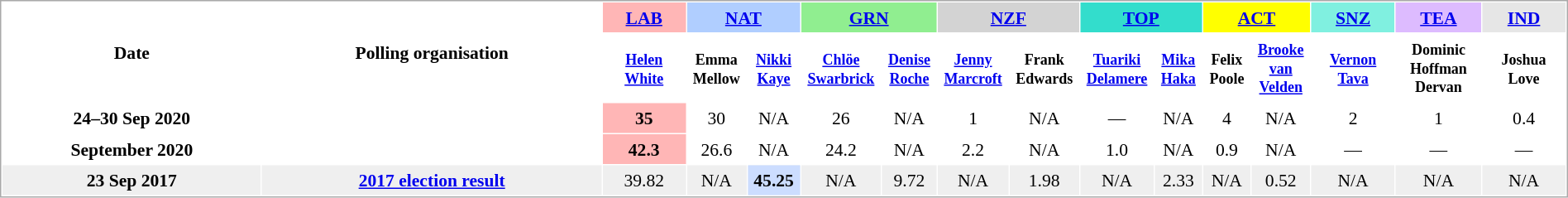<table cellpadding="5" cellspacing="1" style="font-size:90%; line-height:14px; text-align:center; border: 1px solid #aaa">
<tr>
<th rowspan=2 style="width:15em;">Date</th>
<th rowspan=2 style="width:20em;">Polling organisation</th>
<th style="background-color:#FFB6B6;width:60px"><a href='#'>LAB</a></th>
<th colspan=2 style="background-color:#B0CEFF;width:60px"><a href='#'>NAT</a></th>
<th colspan=2 style="background-color:#90EE90;width:60px"><a href='#'>GRN</a></th>
<th colspan=2 style="background-color:#D3D3D3;width:60px"><a href='#'>NZF</a></th>
<th colspan=2 style="background-color:#33DDCC;width:60px;"><a href='#'>TOP</a></th>
<th colspan=2 style="background-color:#FFFF00;width:60px"><a href='#'>ACT</a></th>
<th style="background-color:#80F0E0;width:60px;"><a href='#'>SNZ</a></th>
<th style="background-color:#DDBBFF;width:60px;"><a href='#'>TEA</a></th>
<th style="background-color:#E6E6E6;width:60px;"><a href='#'>IND</a></th>
</tr>
<tr>
<th><small><a href='#'>Helen White</a></small></th>
<th><small>Emma Mellow</small></th>
<th><small><a href='#'>Nikki Kaye</a></small></th>
<th><small><a href='#'>Chlöe Swarbrick </a></small></th>
<th><small><a href='#'>Denise Roche</a></small></th>
<th><small><a href='#'>Jenny Marcroft</a></small></th>
<th><small>Frank Edwards</small></th>
<th><small><a href='#'>Tuariki Delamere</a></small></th>
<th><small><a href='#'>Mika Haka</a></small></th>
<th><small>Felix Poole</small></th>
<th><small><a href='#'>Brooke van Velden</a></small></th>
<th><small><a href='#'>Vernon Tava</a></small></th>
<th><small>Dominic Hoffman Dervan</small></th>
<th><small>Joshua Love</small></th>
</tr>
<tr>
<td><strong>24–30 Sep 2020</strong></td>
<td></td>
<td – style="background-color:#FFB6B6;"><strong>35</strong></td>
<td>30</td>
<td>N/A</td>
<td>26</td>
<td>N/A</td>
<td>1</td>
<td>N/A</td>
<td>—</td>
<td>N/A</td>
<td>4</td>
<td>N/A</td>
<td>2</td>
<td>1</td>
<td>0.4</td>
</tr>
<tr>
<td><strong>September 2020</strong></td>
<td></td>
<td – style="background-color:#FFB6B6;"><strong>42.3</strong></td>
<td>26.6</td>
<td>N/A</td>
<td>24.2</td>
<td>N/A</td>
<td>2.2</td>
<td>N/A</td>
<td>1.0</td>
<td>N/A</td>
<td>0.9</td>
<td>N/A</td>
<td>—</td>
<td>—</td>
<td>—</td>
</tr>
<tr style="background:#EFEFEF;">
<td><strong>23 Sep 2017</strong></td>
<td><strong><a href='#'>2017 election result</a></strong></td>
<td>39.82</td>
<td>N/A</td>
<td style="background:#CCDDFF"><strong>45.25</strong></td>
<td>N/A</td>
<td>9.72</td>
<td>N/A</td>
<td>1.98</td>
<td>N/A</td>
<td>2.33</td>
<td>N/A</td>
<td>0.52</td>
<td>N/A</td>
<td>N/A</td>
<td>N/A</td>
</tr>
</table>
